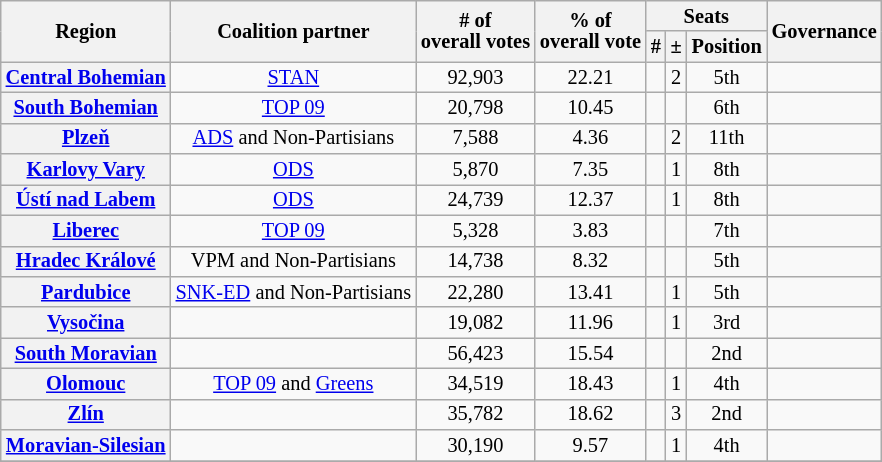<table class="wikitable sortable" style=text-align:center;font-size:85%;line-height:14px;">
<tr>
<th rowspan=2>Region</th>
<th rowspan=2>Coalition partner</th>
<th rowspan=2># of<br>overall votes</th>
<th rowspan=2>% of<br>overall vote</th>
<th colspan=3>Seats</th>
<th rowspan=2>Governance</th>
</tr>
<tr>
<th>#</th>
<th>±</th>
<th>Position</th>
</tr>
<tr>
<th><a href='#'>Central Bohemian</a></th>
<td><a href='#'>STAN</a></td>
<td>92,903</td>
<td>22.21</td>
<td></td>
<td> 2</td>
<td> 5th</td>
<td></td>
</tr>
<tr>
<th><a href='#'>South Bohemian</a></th>
<td><a href='#'>TOP 09</a></td>
<td>20,798</td>
<td>10.45</td>
<td></td>
<td></td>
<td> 6th</td>
<td></td>
</tr>
<tr>
<th><a href='#'>Plzeň</a></th>
<td align=center><a href='#'>ADS</a> and Non-Partisians</td>
<td>7,588</td>
<td>4.36</td>
<td></td>
<td> 2</td>
<td> 11th</td>
<td></td>
</tr>
<tr>
<th><a href='#'>Karlovy Vary</a></th>
<td align=center><a href='#'>ODS</a></td>
<td>5,870</td>
<td>7.35</td>
<td></td>
<td> 1</td>
<td> 8th</td>
<td></td>
</tr>
<tr>
<th><a href='#'>Ústí nad Labem</a></th>
<td><a href='#'>ODS</a></td>
<td>24,739</td>
<td>12.37</td>
<td></td>
<td> 1</td>
<td> 8th</td>
<td></td>
</tr>
<tr>
<th><a href='#'>Liberec</a></th>
<td><a href='#'>TOP 09</a></td>
<td>5,328</td>
<td>3.83</td>
<td></td>
<td></td>
<td> 7th</td>
<td></td>
</tr>
<tr>
<th><a href='#'>Hradec Králové</a></th>
<td align=center>VPM and Non-Partisians</td>
<td>14,738</td>
<td>8.32</td>
<td></td>
<td></td>
<td> 5th</td>
<td></td>
</tr>
<tr>
<th><a href='#'>Pardubice</a></th>
<td align=center><a href='#'>SNK-ED</a> and Non-Partisians</td>
<td>22,280</td>
<td>13.41</td>
<td></td>
<td> 1</td>
<td> 5th</td>
<td></td>
</tr>
<tr>
<th><a href='#'>Vysočina</a></th>
<td></td>
<td>19,082</td>
<td>11.96</td>
<td></td>
<td> 1</td>
<td> 3rd</td>
<td></td>
</tr>
<tr>
<th><a href='#'>South Moravian</a></th>
<td></td>
<td>56,423</td>
<td>15.54</td>
<td></td>
<td></td>
<td> 2nd</td>
<td></td>
</tr>
<tr>
<th><a href='#'>Olomouc</a></th>
<td><a href='#'>TOP 09</a> and <a href='#'>Greens</a></td>
<td>34,519</td>
<td>18.43</td>
<td></td>
<td> 1</td>
<td> 4th</td>
<td></td>
</tr>
<tr>
<th><a href='#'>Zlín</a></th>
<td></td>
<td>35,782</td>
<td>18.62</td>
<td></td>
<td> 3</td>
<td> 2nd</td>
<td></td>
</tr>
<tr>
<th><a href='#'>Moravian-Silesian</a></th>
<td></td>
<td>30,190</td>
<td>9.57</td>
<td></td>
<td> 1</td>
<td> 4th</td>
<td></td>
</tr>
<tr>
</tr>
</table>
